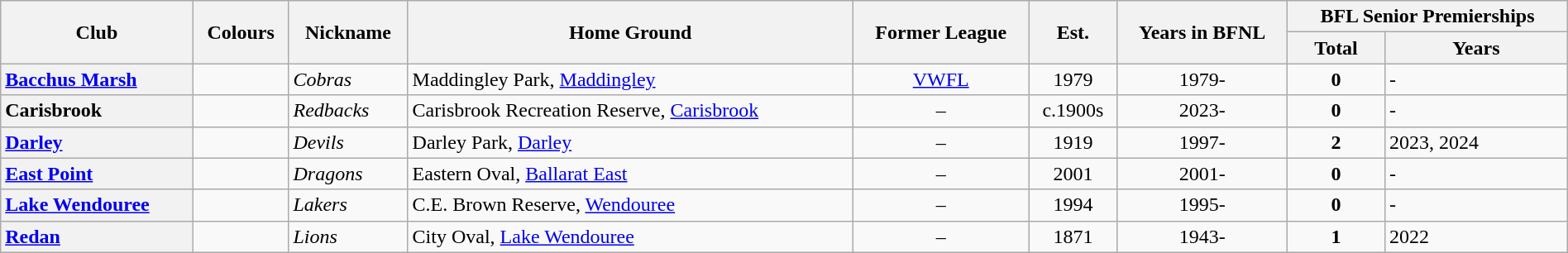<table class="wikitable sortable" style="text-align:center; width:100%">
<tr>
<th rowspan="2">Club</th>
<th rowspan="2">Colours</th>
<th rowspan="2">Nickname</th>
<th rowspan="2">Home Ground</th>
<th rowspan="2">Former League</th>
<th rowspan="2">Est.</th>
<th rowspan="2">Years in BFNL</th>
<th colspan="2">BFL Senior Premierships</th>
</tr>
<tr>
<th>Total</th>
<th>Years</th>
</tr>
<tr>
<th style="text-align:left"><a href='#'>Bacchus Marsh</a></th>
<td></td>
<td align="left"><em>Cobras</em></td>
<td align="left">Maddingley Park, <a href='#'>Maddingley</a></td>
<td><a href='#'>VWFL</a></td>
<td align="center">1979</td>
<td>1979-</td>
<td align="center"><strong>0</strong></td>
<td align="left">-</td>
</tr>
<tr>
<th style="text-align:left">Carisbrook</th>
<td></td>
<td align="left"><em>Redbacks</em></td>
<td align="left">Carisbrook Recreation Reserve, <a href='#'>Carisbrook</a></td>
<td>–</td>
<td align="center">c.1900s</td>
<td>2023-</td>
<td align="center"><strong>0</strong></td>
<td align="left">-</td>
</tr>
<tr>
<th style="text-align:left"><a href='#'>Darley</a></th>
<td></td>
<td align="left"><em>Devils</em></td>
<td align="left">Darley Park, <a href='#'>Darley</a></td>
<td>–</td>
<td align="center">1919</td>
<td>1997-</td>
<td align="center"><strong>2</strong></td>
<td align="left">2023, 2024</td>
</tr>
<tr>
<th style="text-align:left"><a href='#'>East Point</a></th>
<td></td>
<td align="left"><em>Dragons</em></td>
<td align="left">Eastern Oval, <a href='#'>Ballarat East</a></td>
<td>–</td>
<td align="center">2001</td>
<td>2001-</td>
<td align="center"><strong>0</strong></td>
<td align="left">-</td>
</tr>
<tr>
<th style="text-align:left"><a href='#'>Lake Wendouree</a></th>
<td></td>
<td align="left"><em>Lakers</em></td>
<td align="left">C.E. Brown Reserve, <a href='#'>Wendouree</a></td>
<td>–</td>
<td align="center">1994</td>
<td>1995-</td>
<td align="center"><strong>0</strong></td>
<td align="left">-</td>
</tr>
<tr>
<th style="text-align:left"><a href='#'>Redan</a></th>
<td></td>
<td align="left"><em>Lions</em></td>
<td align="left">City Oval, <a href='#'>Lake Wendouree</a></td>
<td>–</td>
<td align="center">1871</td>
<td>1943-</td>
<td align="center"><strong>1</strong></td>
<td align="left">2022</td>
</tr>
</table>
